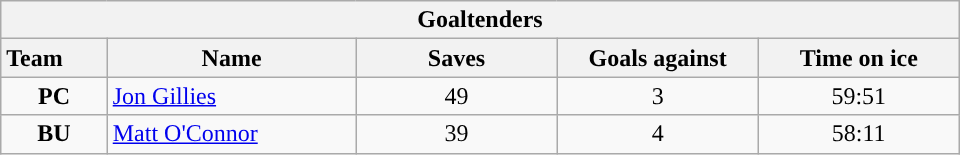<table class="wikitable" style="width:40em; text-align:right;">
<tr>
<th colspan=5>Goaltenders</th>
</tr>
<tr>
<th style="width:4em; text-align:left;">Team</th>
<th style="width:10em;">Name</th>
<th style="width:8em;">Saves</th>
<th style="width:8em;">Goals against</th>
<th style="width:8em;">Time on ice</th>
</tr>
<tr>
<td align=center><strong>PC</strong></td>
<td style="text-align:left;"><a href='#'>Jon Gillies</a></td>
<td align=center>49</td>
<td align=center>3</td>
<td align=center>59:51</td>
</tr>
<tr>
<td align=center><strong>BU</strong></td>
<td style="text-align:left;"><a href='#'>Matt O'Connor</a></td>
<td align=center>39</td>
<td align=center>4</td>
<td align=center>58:11</td>
</tr>
</table>
